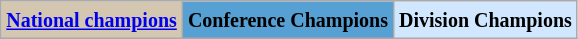<table class="wikitable">
<tr>
<td style="background:#d4c7b1;"><small><strong><a href='#'>National champions</a></strong></small></td>
<td style="background:#56A0D3;"><small><strong>Conference Champions</strong></small></td>
<td style="background:#d0e7ff;"><small><strong>Division Champions</strong></small></td>
</tr>
</table>
